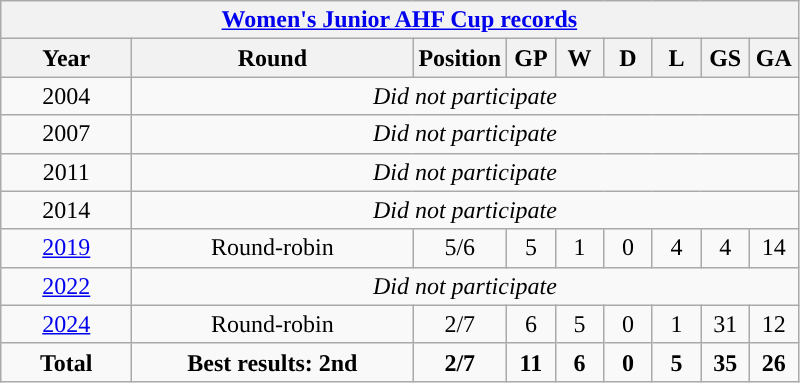<table class="wikitable" style="text-align: center">
<tr>
<th colspan=9><a href='#'>Women's Junior AHF Cup records</a></th>
</tr>
<tr>
<th width=80>Year</th>
<th width=180>Round</th>
<th>Position</th>
<th width=25>GP</th>
<th width=25>W</th>
<th width=25>D</th>
<th width=25>L</th>
<th width=25>GS</th>
<th width=25>GA</th>
</tr>
<tr>
<td> 2004</td>
<td colspan=8><em>Did not participate</em></td>
</tr>
<tr>
<td> 2007</td>
<td colspan=8><em>Did not participate</em></td>
</tr>
<tr>
<td> 2011</td>
<td colspan=8><em>Did not participate</em></td>
</tr>
<tr>
<td> 2014</td>
<td colspan=8><em>Did not participate</em></td>
</tr>
<tr>
<td> <a href='#'>2019</a></td>
<td>Round-robin</td>
<td>5/6</td>
<td>5</td>
<td>1</td>
<td>0</td>
<td>4</td>
<td>4</td>
<td>14</td>
</tr>
<tr>
<td> <a href='#'>2022</a></td>
<td colspan=8><em>Did not participate</em></td>
</tr>
<tr>
<td> <a href='#'>2024</a></td>
<td>Round-robin</td>
<td>2/7</td>
<td>6</td>
<td>5</td>
<td>0</td>
<td>1</td>
<td>31</td>
<td>12</td>
</tr>
<tr>
<td><strong>Total</strong></td>
<td><strong>Best results: 2nd</strong></td>
<td><strong>2/7</strong></td>
<td><strong>11</strong></td>
<td><strong>6</strong></td>
<td><strong>0</strong></td>
<td><strong>5</strong></td>
<td><strong>35</strong></td>
<td><strong>26</strong></td>
</tr>
</table>
